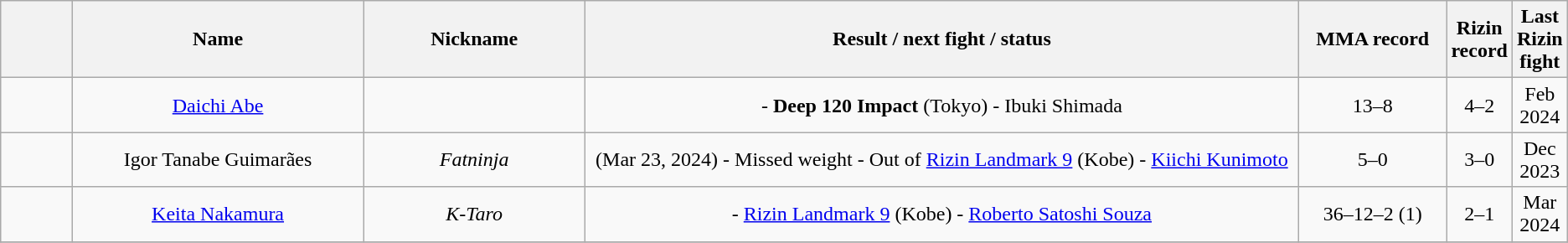<table class="wikitable sortable" width style="text-align:center;">
<tr>
<th width=5%></th>
<th width=20%>Name</th>
<th width=15%>Nickname</th>
<th width=50%>Result / next fight / status</th>
<th width=20%>MMA record</th>
<th width=20%>Rizin record</th>
<th width=10%>Last Rizin fight</th>
</tr>
<tr>
<td></td>
<td><a href='#'>Daichi Abe</a></td>
<td></td>
<td> - <strong>Deep 120 Impact</strong> (Tokyo) - Ibuki Shimada</td>
<td>13–8</td>
<td>4–2</td>
<td>Feb 2024</td>
</tr>
<tr>
<td></td>
<td>Igor Tanabe Guimarães</td>
<td><em>Fatninja</em></td>
<td>(Mar 23, 2024) - Missed weight - Out of <a href='#'>Rizin Landmark 9</a> (Kobe) - <a href='#'>Kiichi Kunimoto</a></td>
<td>5–0</td>
<td>3–0</td>
<td>Dec 2023</td>
</tr>
<tr>
<td></td>
<td><a href='#'>Keita Nakamura</a></td>
<td><em>K-Taro</em></td>
<td> - <a href='#'>Rizin Landmark 9</a> (Kobe) - <a href='#'>Roberto Satoshi Souza</a></td>
<td>36–12–2 (1)</td>
<td>2–1</td>
<td>Mar 2024</td>
</tr>
<tr>
</tr>
</table>
